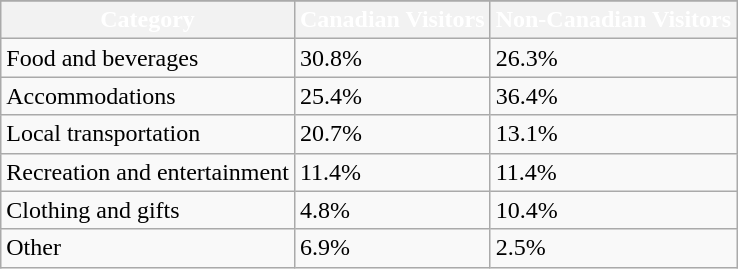<table class="wikitable">
<tr>
</tr>
<tr style="color:white;">
<th>Category</th>
<th>Canadian Visitors</th>
<th>Non-Canadian Visitors</th>
</tr>
<tr>
<td>Food and beverages</td>
<td>30.8%</td>
<td>26.3%</td>
</tr>
<tr>
<td>Accommodations</td>
<td>25.4%</td>
<td>36.4%</td>
</tr>
<tr>
<td>Local transportation</td>
<td>20.7%</td>
<td>13.1%</td>
</tr>
<tr>
<td>Recreation and entertainment</td>
<td>11.4%</td>
<td>11.4%</td>
</tr>
<tr>
<td>Clothing and gifts</td>
<td>4.8%</td>
<td>10.4%</td>
</tr>
<tr>
<td>Other</td>
<td>6.9%</td>
<td>2.5%</td>
</tr>
</table>
